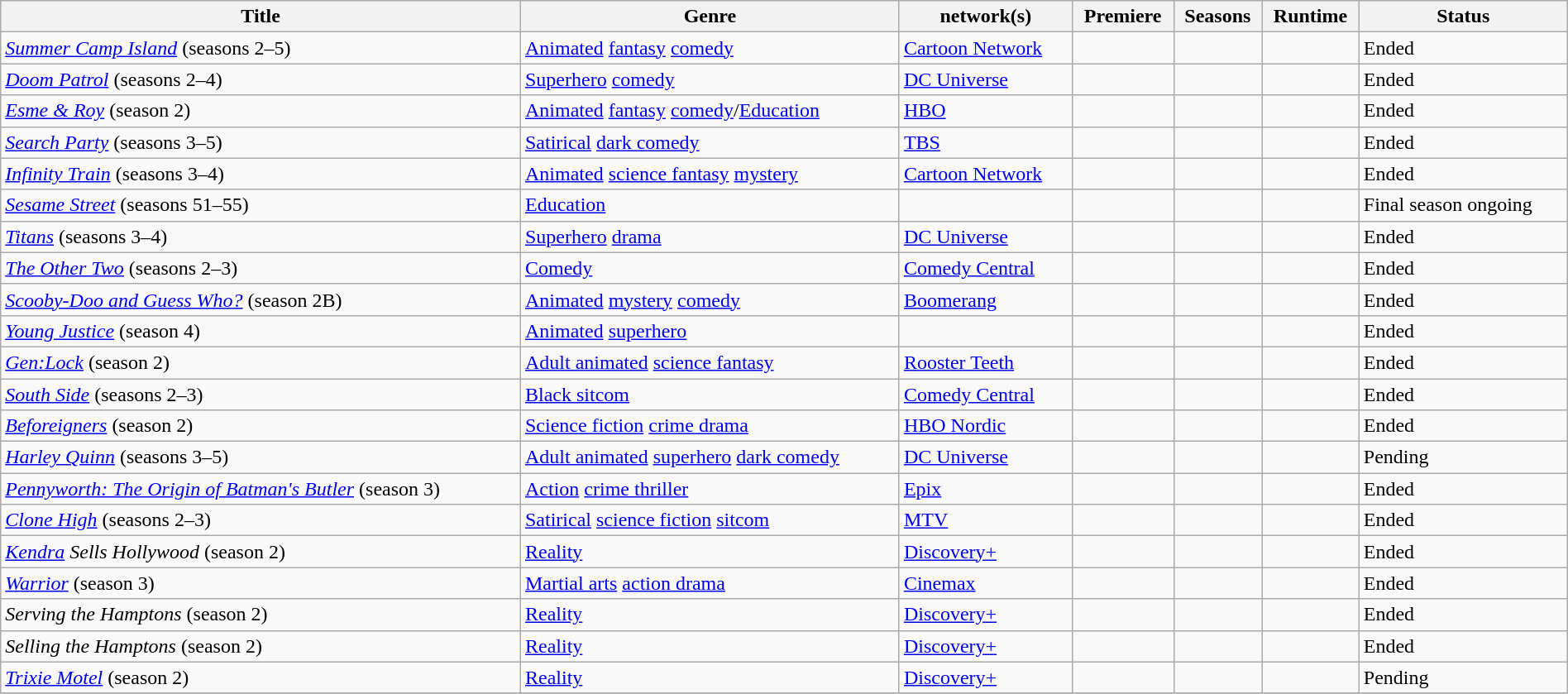<table class="wikitable sortable" style="width:100%;">
<tr>
<th>Title</th>
<th>Genre</th>
<th> network(s)</th>
<th>Premiere</th>
<th>Seasons</th>
<th>Runtime</th>
<th>Status</th>
</tr>
<tr>
<td><em><a href='#'>Summer Camp Island</a></em> (seasons 2–5)</td>
<td><a href='#'>Animated</a> <a href='#'>fantasy</a> <a href='#'>comedy</a></td>
<td><a href='#'>Cartoon Network</a></td>
<td></td>
<td></td>
<td></td>
<td>Ended</td>
</tr>
<tr>
<td><em><a href='#'>Doom Patrol</a></em> (seasons 2–4)</td>
<td><a href='#'>Superhero</a> <a href='#'>comedy</a></td>
<td><a href='#'>DC Universe</a></td>
<td></td>
<td></td>
<td></td>
<td>Ended</td>
</tr>
<tr>
<td><em><a href='#'>Esme & Roy</a></em> (season 2)</td>
<td><a href='#'>Animated</a> <a href='#'>fantasy</a> <a href='#'>comedy</a>/<a href='#'>Education</a></td>
<td><a href='#'>HBO</a></td>
<td></td>
<td></td>
<td></td>
<td>Ended</td>
</tr>
<tr>
<td><em><a href='#'>Search Party</a></em> (seasons 3–5)</td>
<td><a href='#'>Satirical</a> <a href='#'>dark comedy</a></td>
<td><a href='#'>TBS</a></td>
<td></td>
<td></td>
<td></td>
<td>Ended</td>
</tr>
<tr>
<td><em><a href='#'>Infinity Train</a></em> (seasons 3–4)</td>
<td><a href='#'>Animated</a> <a href='#'>science fantasy</a> <a href='#'>mystery</a></td>
<td><a href='#'>Cartoon Network</a></td>
<td></td>
<td></td>
<td></td>
<td>Ended</td>
</tr>
<tr>
<td><em><a href='#'>Sesame Street</a></em> (seasons 51–55)</td>
<td><a href='#'>Education</a></td>
<td></td>
<td></td>
<td></td>
<td></td>
<td>Final season ongoing</td>
</tr>
<tr>
<td><em><a href='#'>Titans</a></em> (seasons 3–4)</td>
<td><a href='#'>Superhero</a> <a href='#'>drama</a></td>
<td><a href='#'>DC Universe</a></td>
<td></td>
<td></td>
<td></td>
<td>Ended</td>
</tr>
<tr>
<td><em><a href='#'>The Other Two</a></em> (seasons 2–3)</td>
<td><a href='#'>Comedy</a></td>
<td><a href='#'>Comedy Central</a></td>
<td></td>
<td></td>
<td></td>
<td>Ended</td>
</tr>
<tr>
<td><em><a href='#'>Scooby-Doo and Guess Who?</a></em> (season 2B)</td>
<td><a href='#'>Animated</a> <a href='#'>mystery</a> <a href='#'>comedy</a></td>
<td><a href='#'>Boomerang</a></td>
<td></td>
<td></td>
<td></td>
<td>Ended</td>
</tr>
<tr>
<td><em><a href='#'>Young Justice</a></em> (season 4)</td>
<td><a href='#'>Animated</a> <a href='#'>superhero</a></td>
<td></td>
<td></td>
<td></td>
<td></td>
<td>Ended</td>
</tr>
<tr>
<td><em><a href='#'>Gen:Lock</a></em> (season 2)</td>
<td><a href='#'>Adult animated</a> <a href='#'>science fantasy</a></td>
<td><a href='#'>Rooster Teeth</a></td>
<td></td>
<td></td>
<td></td>
<td>Ended</td>
</tr>
<tr>
<td><em><a href='#'>South Side</a></em> (seasons 2–3)</td>
<td><a href='#'>Black sitcom</a></td>
<td><a href='#'>Comedy Central</a></td>
<td></td>
<td></td>
<td></td>
<td>Ended</td>
</tr>
<tr>
<td><em><a href='#'>Beforeigners</a></em> (season 2)</td>
<td><a href='#'>Science fiction</a> <a href='#'>crime drama</a></td>
<td><a href='#'>HBO Nordic</a></td>
<td></td>
<td></td>
<td></td>
<td>Ended</td>
</tr>
<tr>
<td><em><a href='#'>Harley Quinn</a></em> (seasons 3–5)</td>
<td><a href='#'>Adult animated</a> <a href='#'>superhero</a> <a href='#'>dark comedy</a></td>
<td><a href='#'>DC Universe</a></td>
<td></td>
<td></td>
<td></td>
<td>Pending</td>
</tr>
<tr>
<td><em><a href='#'>Pennyworth: The Origin of Batman's Butler</a></em> (season 3)</td>
<td><a href='#'>Action</a> <a href='#'>crime thriller</a></td>
<td><a href='#'>Epix</a></td>
<td></td>
<td></td>
<td></td>
<td>Ended</td>
</tr>
<tr>
<td><em><a href='#'>Clone High</a></em> (seasons 2–3)</td>
<td><a href='#'>Satirical</a> <a href='#'>science fiction</a> <a href='#'>sitcom</a></td>
<td><a href='#'>MTV</a></td>
<td></td>
<td></td>
<td></td>
<td>Ended</td>
</tr>
<tr>
<td><em><a href='#'>Kendra</a> Sells Hollywood</em> (season 2)</td>
<td><a href='#'>Reality</a></td>
<td><a href='#'>Discovery+</a></td>
<td></td>
<td></td>
<td></td>
<td>Ended</td>
</tr>
<tr>
<td><em><a href='#'>Warrior</a></em> (season 3)</td>
<td><a href='#'>Martial arts</a> <a href='#'>action drama</a></td>
<td><a href='#'>Cinemax</a></td>
<td></td>
<td></td>
<td></td>
<td>Ended</td>
</tr>
<tr>
<td><em>Serving the Hamptons</em> (season 2)</td>
<td><a href='#'>Reality</a></td>
<td><a href='#'>Discovery+</a></td>
<td></td>
<td></td>
<td></td>
<td>Ended</td>
</tr>
<tr>
<td><em>Selling the Hamptons</em> (season 2)</td>
<td><a href='#'>Reality</a></td>
<td><a href='#'>Discovery+</a></td>
<td></td>
<td></td>
<td></td>
<td>Ended</td>
</tr>
<tr>
<td><em><a href='#'>Trixie Motel</a></em> (season 2)</td>
<td><a href='#'>Reality</a></td>
<td><a href='#'>Discovery+</a></td>
<td></td>
<td></td>
<td></td>
<td>Pending</td>
</tr>
<tr>
</tr>
</table>
